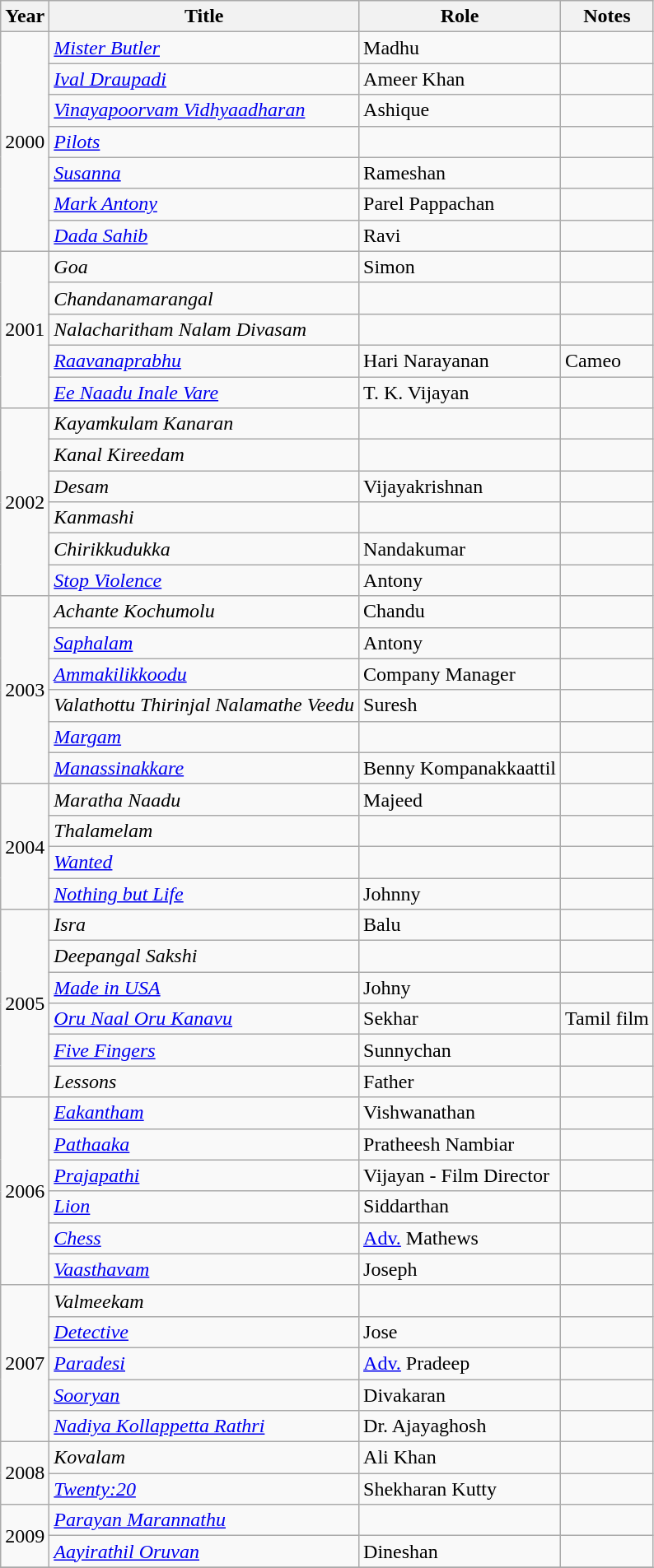<table class="wikitable sortable">
<tr>
<th>Year</th>
<th>Title</th>
<th>Role</th>
<th class="unsortable">Notes</th>
</tr>
<tr>
<td rowspan=7>2000</td>
<td><em><a href='#'>Mister Butler</a></em></td>
<td>Madhu</td>
<td></td>
</tr>
<tr>
<td><em><a href='#'>Ival Draupadi</a></em></td>
<td>Ameer Khan</td>
<td></td>
</tr>
<tr>
<td><em><a href='#'>Vinayapoorvam Vidhyaadharan</a></em></td>
<td>Ashique</td>
<td></td>
</tr>
<tr>
<td><em><a href='#'>Pilots</a></em></td>
<td></td>
<td></td>
</tr>
<tr>
<td><em><a href='#'>Susanna</a></em></td>
<td>Rameshan</td>
<td></td>
</tr>
<tr>
<td><em><a href='#'>Mark Antony</a></em></td>
<td>Parel Pappachan</td>
<td></td>
</tr>
<tr>
<td><em><a href='#'>Dada Sahib</a></em></td>
<td>Ravi</td>
<td></td>
</tr>
<tr>
<td rowspan=5>2001</td>
<td><em>Goa</em></td>
<td>Simon</td>
<td></td>
</tr>
<tr>
<td><em>Chandanamarangal</em></td>
<td></td>
<td></td>
</tr>
<tr>
<td><em>Nalacharitham Nalam Divasam</em></td>
<td></td>
<td></td>
</tr>
<tr>
<td><em><a href='#'>Raavanaprabhu</a></em></td>
<td>Hari Narayanan</td>
<td>Cameo</td>
</tr>
<tr>
<td><em><a href='#'>Ee Naadu Inale Vare</a></em></td>
<td>T. K. Vijayan</td>
<td></td>
</tr>
<tr>
<td rowspan=6>2002</td>
<td><em>Kayamkulam Kanaran</em></td>
<td></td>
<td></td>
</tr>
<tr>
<td><em>Kanal Kireedam</em></td>
<td></td>
<td></td>
</tr>
<tr>
<td><em>Desam</em></td>
<td>Vijayakrishnan</td>
<td></td>
</tr>
<tr>
<td><em>Kanmashi</em></td>
<td></td>
<td></td>
</tr>
<tr>
<td><em>Chirikkudukka</em></td>
<td>Nandakumar</td>
<td></td>
</tr>
<tr>
<td><em><a href='#'>Stop Violence</a></em></td>
<td>Antony</td>
<td></td>
</tr>
<tr>
<td rowspan=6>2003</td>
<td><em>Achante Kochumolu</em></td>
<td>Chandu</td>
<td></td>
</tr>
<tr>
<td><em><a href='#'>Saphalam</a></em></td>
<td>Antony</td>
<td></td>
</tr>
<tr>
<td><em><a href='#'>Ammakilikkoodu</a></em></td>
<td>Company Manager</td>
<td></td>
</tr>
<tr>
<td><em>Valathottu Thirinjal Nalamathe Veedu</em></td>
<td>Suresh</td>
<td></td>
</tr>
<tr>
<td><em><a href='#'>Margam</a></em></td>
<td></td>
<td></td>
</tr>
<tr>
<td><em><a href='#'>Manassinakkare</a></em></td>
<td>Benny Kompanakkaattil</td>
<td></td>
</tr>
<tr>
<td rowspan=4>2004</td>
<td><em>Maratha Naadu</em></td>
<td>Majeed</td>
<td></td>
</tr>
<tr>
<td><em>Thalamelam</em></td>
<td></td>
<td></td>
</tr>
<tr>
<td><em><a href='#'>Wanted</a></em></td>
<td></td>
<td></td>
</tr>
<tr>
<td><em><a href='#'>Nothing but Life</a></em></td>
<td>Johnny</td>
<td></td>
</tr>
<tr>
<td rowspan=6>2005</td>
<td><em>Isra</em></td>
<td>Balu</td>
<td></td>
</tr>
<tr>
<td><em>Deepangal Sakshi</em></td>
<td></td>
<td></td>
</tr>
<tr>
<td><em><a href='#'>Made in USA</a></em></td>
<td>Johny</td>
<td></td>
</tr>
<tr>
<td><em><a href='#'>Oru Naal Oru Kanavu</a></em></td>
<td>Sekhar</td>
<td>Tamil film</td>
</tr>
<tr>
<td><em><a href='#'>Five Fingers</a></em></td>
<td>Sunnychan</td>
<td></td>
</tr>
<tr>
<td><em>Lessons</em></td>
<td>Father</td>
<td></td>
</tr>
<tr>
<td rowspan=6>2006</td>
<td><em><a href='#'>Eakantham</a></em></td>
<td>Vishwanathan</td>
<td></td>
</tr>
<tr>
<td><em><a href='#'>Pathaaka</a></em></td>
<td>Pratheesh Nambiar</td>
<td></td>
</tr>
<tr>
<td><em><a href='#'>Prajapathi</a></em></td>
<td>Vijayan - Film Director</td>
<td></td>
</tr>
<tr>
<td><em><a href='#'>Lion</a></em></td>
<td>Siddarthan</td>
<td></td>
</tr>
<tr>
<td><em><a href='#'>Chess</a></em></td>
<td><a href='#'>Adv.</a> Mathews</td>
<td></td>
</tr>
<tr>
<td><em><a href='#'>Vaasthavam</a></em></td>
<td>Joseph</td>
<td></td>
</tr>
<tr>
<td rowspan=5>2007</td>
<td><em>Valmeekam</em></td>
<td></td>
<td></td>
</tr>
<tr>
<td><em><a href='#'>Detective</a></em></td>
<td>Jose</td>
<td></td>
</tr>
<tr>
<td><em><a href='#'>Paradesi</a></em></td>
<td><a href='#'>Adv.</a> Pradeep</td>
<td></td>
</tr>
<tr>
<td><em><a href='#'>Sooryan</a></em></td>
<td>Divakaran</td>
<td></td>
</tr>
<tr>
<td><em><a href='#'>Nadiya Kollappetta Rathri</a></em></td>
<td>Dr. Ajayaghosh</td>
<td></td>
</tr>
<tr>
<td rowspan=2>2008</td>
<td><em>Kovalam</em></td>
<td>Ali Khan</td>
<td></td>
</tr>
<tr>
<td><em><a href='#'>Twenty:20</a></em></td>
<td>Shekharan Kutty</td>
<td></td>
</tr>
<tr>
<td rowspan=2>2009</td>
<td><em><a href='#'>Parayan Marannathu</a></em></td>
<td></td>
<td></td>
</tr>
<tr>
<td><em><a href='#'>Aayirathil Oruvan</a></em></td>
<td>Dineshan</td>
<td></td>
</tr>
<tr>
</tr>
</table>
